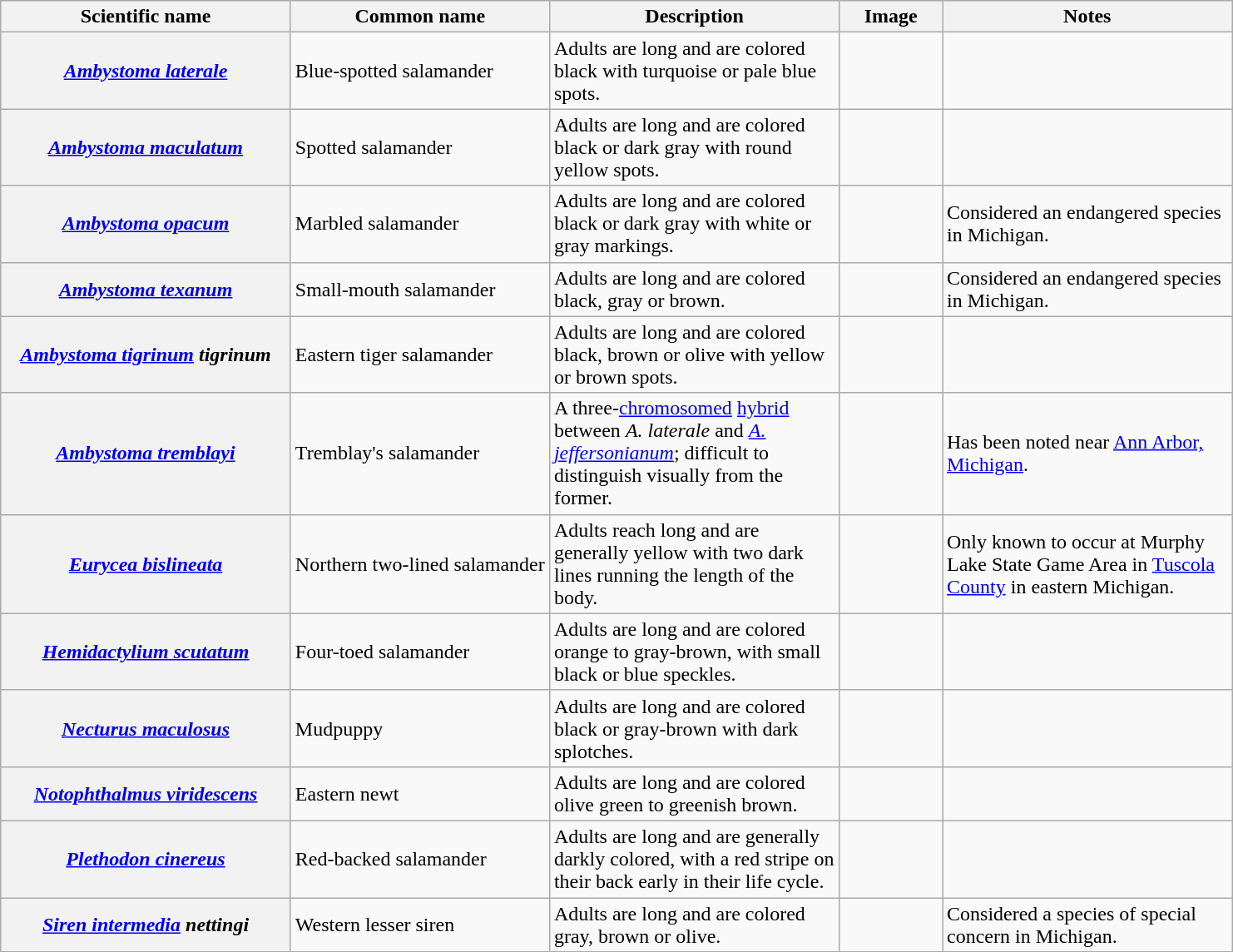<table class="wikitable sortable plainrowheaders">
<tr>
<th scope="col" width="225">Scientific name</th>
<th scope="col" width="200">Common name</th>
<th scope="col" class="unsortable" width="225">Description</th>
<th scope="col" class="unsortable" width="75">Image</th>
<th scope="col" class="unsortable" width="225">Notes</th>
</tr>
<tr>
<th scope="row"><em><a href='#'>Ambystoma laterale</a></em></th>
<td>Blue-spotted salamander</td>
<td>Adults are  long and are colored black with turquoise or pale blue spots.</td>
<td></td>
<td></td>
</tr>
<tr>
<th scope="row"><em><a href='#'>Ambystoma maculatum</a></em></th>
<td>Spotted salamander</td>
<td>Adults are  long and are colored black or dark gray with round yellow spots.</td>
<td></td>
<td></td>
</tr>
<tr>
<th scope="row"><em><a href='#'>Ambystoma opacum</a></em></th>
<td>Marbled salamander</td>
<td>Adults are  long and are colored black or dark gray with white or gray markings.</td>
<td></td>
<td>Considered an endangered species in Michigan.</td>
</tr>
<tr>
<th scope="row"><em><a href='#'>Ambystoma texanum</a></em></th>
<td>Small-mouth salamander</td>
<td>Adults are  long and are colored black, gray or brown.</td>
<td></td>
<td>Considered an endangered species in Michigan.</td>
</tr>
<tr>
<th scope="row"><em><a href='#'>Ambystoma tigrinum</a> tigrinum</em></th>
<td>Eastern tiger salamander</td>
<td>Adults are  long and are colored black, brown or olive with yellow or brown spots.</td>
<td></td>
<td></td>
</tr>
<tr>
<th scope="row"><em><a href='#'>Ambystoma tremblayi</a></em></th>
<td>Tremblay's salamander</td>
<td>A three-<a href='#'>chromosomed</a> <a href='#'>hybrid</a> between <em>A. laterale</em> and <em><a href='#'>A. jeffersonianum</a></em>; difficult to distinguish visually from the former.</td>
<td></td>
<td>Has been noted near <a href='#'>Ann Arbor, Michigan</a>.</td>
</tr>
<tr>
<th scope="row"><em><a href='#'>Eurycea bislineata</a></em></th>
<td>Northern two-lined salamander</td>
<td>Adults reach  long and are generally yellow with two dark lines running the length of the body.</td>
<td></td>
<td>Only known to occur at Murphy Lake State Game Area in <a href='#'>Tuscola County</a> in eastern Michigan.</td>
</tr>
<tr>
<th scope="row"><em><a href='#'>Hemidactylium scutatum</a></em></th>
<td>Four-toed salamander</td>
<td>Adults are  long and are colored orange to gray-brown, with small black or blue speckles.</td>
<td></td>
<td></td>
</tr>
<tr>
<th scope="row"><em><a href='#'>Necturus maculosus</a></em></th>
<td>Mudpuppy</td>
<td>Adults are  long and are colored black or gray-brown with dark splotches.</td>
<td></td>
<td></td>
</tr>
<tr>
<th scope="row"><em><a href='#'>Notophthalmus viridescens</a></em></th>
<td>Eastern newt</td>
<td>Adults are  long and are colored olive green to greenish brown.</td>
<td></td>
<td></td>
</tr>
<tr>
<th scope="row"><em><a href='#'>Plethodon cinereus</a></em></th>
<td>Red-backed salamander</td>
<td>Adults are  long and are generally darkly colored, with a red stripe on their back early in their life cycle.</td>
<td></td>
<td></td>
</tr>
<tr>
<th scope="row"><em><a href='#'>Siren intermedia</a> nettingi</em></th>
<td>Western lesser siren</td>
<td>Adults are  long and are colored gray, brown or olive.</td>
<td></td>
<td>Considered a species of special concern in Michigan.</td>
</tr>
<tr>
</tr>
</table>
